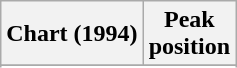<table class="wikitable sortable">
<tr>
<th align="left">Chart (1994)</th>
<th align="center">Peak<br>position</th>
</tr>
<tr>
</tr>
<tr>
</tr>
</table>
